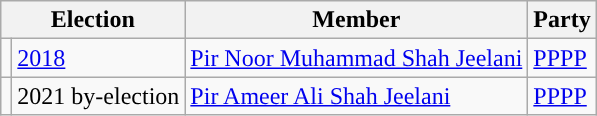<table class="wikitable">
<tr>
<th colspan="2">Election</th>
<th>Member</th>
<th>Party</th>
</tr>
<tr>
<td style="background-color: "></td>
<td><a href='#'>2018</a></td>
<td><a href='#'>Pir Noor Muhammad Shah Jeelani</a></td>
<td><a href='#'>PPPP</a></td>
</tr>
<tr>
<td style="background-color: "></td>
<td>2021 by-election</td>
<td><a href='#'>Pir Ameer Ali Shah Jeelani</a></td>
<td><a href='#'>PPPP</a></td>
</tr>
</table>
